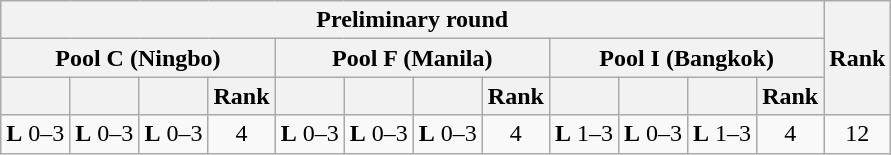<table class="wikitable" style="font-size:100%;">
<tr>
<th colspan=12>Preliminary round</th>
<th rowspan=3>Rank</th>
</tr>
<tr>
<th colspan=4>Pool C (Ningbo)</th>
<th colspan=4>Pool F (Manila)</th>
<th colspan=4>Pool I (Bangkok)</th>
</tr>
<tr>
<th></th>
<th></th>
<th></th>
<th>Rank</th>
<th></th>
<th></th>
<th></th>
<th>Rank</th>
<th></th>
<th></th>
<th></th>
<th>Rank</th>
</tr>
<tr align=center>
<td><strong>L</strong> 0–3</td>
<td><strong>L</strong> 0–3</td>
<td><strong>L</strong> 0–3</td>
<td>4</td>
<td><strong>L</strong> 0–3</td>
<td><strong>L</strong> 0–3</td>
<td><strong>L</strong> 0–3</td>
<td>4</td>
<td><strong>L</strong> 1–3</td>
<td><strong>L</strong> 0–3</td>
<td><strong>L</strong> 1–3</td>
<td>4</td>
<td>12</td>
</tr>
</table>
